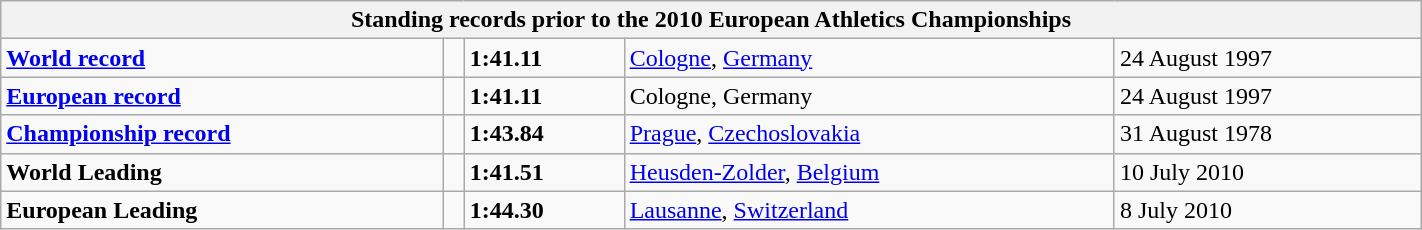<table class="wikitable" width=75%>
<tr>
<th colspan="5">Standing records prior to the 2010 European Athletics Championships</th>
</tr>
<tr>
<td><strong><a href='#'>World record</a></strong></td>
<td></td>
<td><strong>1:41.11</strong></td>
<td><a href='#'>Cologne</a>, <a href='#'>Germany</a></td>
<td>24 August 1997</td>
</tr>
<tr>
<td><strong><a href='#'>European record</a></strong></td>
<td></td>
<td><strong>1:41.11</strong></td>
<td>Cologne, Germany</td>
<td>24 August 1997</td>
</tr>
<tr>
<td><strong><a href='#'>Championship record</a></strong></td>
<td></td>
<td><strong>1:43.84</strong></td>
<td><a href='#'>Prague</a>, <a href='#'>Czechoslovakia</a></td>
<td>31 August 1978</td>
</tr>
<tr>
<td><strong>World Leading</strong></td>
<td></td>
<td><strong>1:41.51</strong></td>
<td><a href='#'>Heusden-Zolder</a>, <a href='#'>Belgium</a></td>
<td>10 July 2010</td>
</tr>
<tr>
<td><strong>European Leading</strong></td>
<td></td>
<td><strong>1:44.30</strong></td>
<td><a href='#'>Lausanne</a>, <a href='#'>Switzerland</a></td>
<td>8 July 2010</td>
</tr>
</table>
